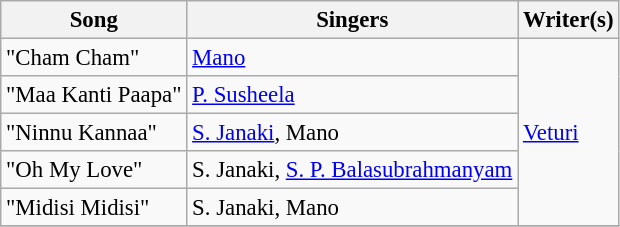<table class="wikitable" style="font-size:95%;">
<tr>
<th>Song</th>
<th>Singers</th>
<th>Writer(s)</th>
</tr>
<tr>
<td>"Cham Cham"</td>
<td><a href='#'>Mano</a></td>
<td rowspan="5"><a href='#'>Veturi</a></td>
</tr>
<tr>
<td>"Maa Kanti Paapa"</td>
<td><a href='#'>P. Susheela</a></td>
</tr>
<tr>
<td>"Ninnu Kannaa"</td>
<td><a href='#'>S. Janaki</a>, Mano</td>
</tr>
<tr>
<td>"Oh My Love"</td>
<td>S. Janaki, <a href='#'>S. P. Balasubrahmanyam</a></td>
</tr>
<tr>
<td>"Midisi Midisi"</td>
<td>S. Janaki, Mano</td>
</tr>
<tr>
</tr>
</table>
